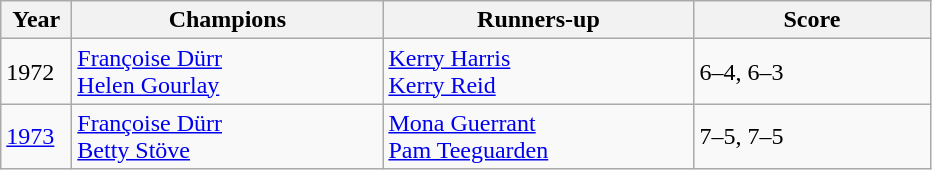<table class="wikitable">
<tr>
<th style="width:40px">Year</th>
<th style="width:200px">Champions</th>
<th style="width:200px">Runners-up</th>
<th style="width:150px" class="unsortable">Score</th>
</tr>
<tr>
<td>1972</td>
<td> <a href='#'>Françoise Dürr</a> <br>  <a href='#'>Helen Gourlay</a></td>
<td> <a href='#'>Kerry Harris</a> <br>  <a href='#'>Kerry Reid</a></td>
<td>6–4, 6–3</td>
</tr>
<tr>
<td><a href='#'>1973</a></td>
<td> <a href='#'>Françoise Dürr</a><br>  <a href='#'>Betty Stöve</a></td>
<td> <a href='#'>Mona Guerrant</a> <br>  <a href='#'>Pam Teeguarden</a></td>
<td>7–5, 7–5</td>
</tr>
</table>
